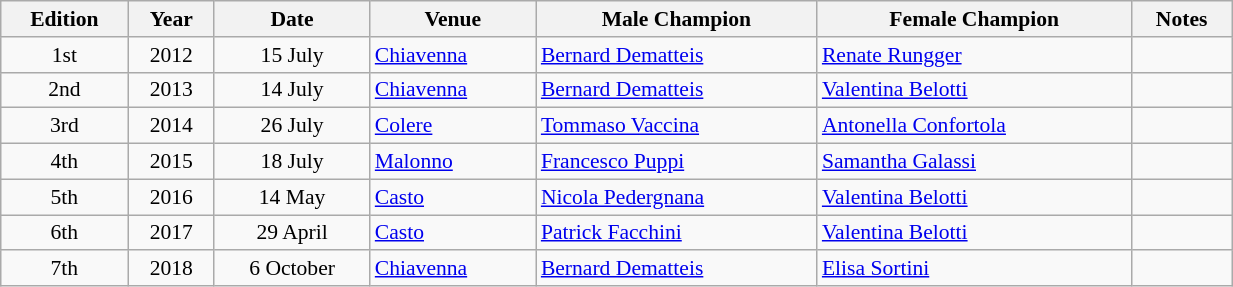<table class="wikitable" style="width:65%; font-size:90%; text-align:center;">
<tr>
<th>Edition</th>
<th>Year</th>
<th>Date</th>
<th>Venue</th>
<th>Male Champion</th>
<th>Female Champion</th>
<th>Notes</th>
</tr>
<tr>
<td>1st</td>
<td>2012</td>
<td>15 July</td>
<td align=left><a href='#'>Chiavenna</a></td>
<td align=left><a href='#'>Bernard Dematteis</a></td>
<td align=left><a href='#'>Renate Rungger</a></td>
<td></td>
</tr>
<tr>
<td>2nd</td>
<td>2013</td>
<td>14 July</td>
<td align=left><a href='#'>Chiavenna</a></td>
<td align=left><a href='#'>Bernard Dematteis</a></td>
<td align=left><a href='#'>Valentina Belotti</a></td>
<td></td>
</tr>
<tr>
<td>3rd</td>
<td>2014</td>
<td>26 July</td>
<td align=left><a href='#'>Colere</a></td>
<td align=left><a href='#'>Tommaso Vaccina</a></td>
<td align=left><a href='#'>Antonella Confortola</a></td>
<td></td>
</tr>
<tr>
<td>4th</td>
<td>2015</td>
<td>18 July</td>
<td align=left><a href='#'>Malonno</a></td>
<td align=left><a href='#'>Francesco Puppi</a></td>
<td align=left><a href='#'>Samantha Galassi</a></td>
<td></td>
</tr>
<tr>
<td>5th</td>
<td>2016</td>
<td>14 May</td>
<td align=left><a href='#'>Casto</a></td>
<td align=left><a href='#'>Nicola Pedergnana</a></td>
<td align=left><a href='#'>Valentina Belotti</a></td>
<td></td>
</tr>
<tr>
<td>6th</td>
<td>2017</td>
<td>29 April</td>
<td align=left><a href='#'>Casto</a></td>
<td align=left><a href='#'>Patrick Facchini</a></td>
<td align=left><a href='#'>Valentina Belotti</a></td>
<td></td>
</tr>
<tr>
<td>7th</td>
<td>2018</td>
<td>6 October</td>
<td align=left><a href='#'>Chiavenna</a></td>
<td align=left><a href='#'>Bernard Dematteis</a></td>
<td align=left><a href='#'>Elisa Sortini</a></td>
<td></td>
</tr>
</table>
